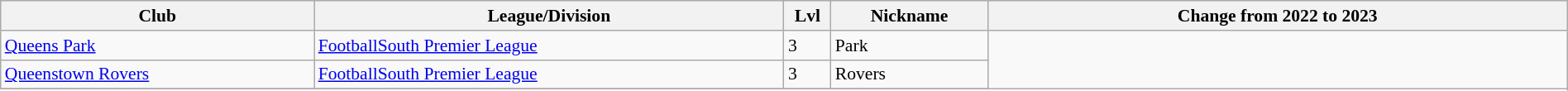<table class="wikitable sortable" width=100% style="font-size:90%">
<tr>
<th width=20%>Club</th>
<th width=30%>League/Division</th>
<th width=3%>Lvl</th>
<th width=10%>Nickname</th>
<th width=37%>Change from 2022 to 2023</th>
</tr>
<tr>
<td><a href='#'>Queens Park</a></td>
<td><a href='#'>FootballSouth Premier League</a></td>
<td>3</td>
<td>Park</td>
</tr>
<tr>
<td><a href='#'>Queenstown Rovers</a></td>
<td><a href='#'>FootballSouth Premier League</a></td>
<td>3</td>
<td>Rovers</td>
</tr>
<tr>
</tr>
</table>
